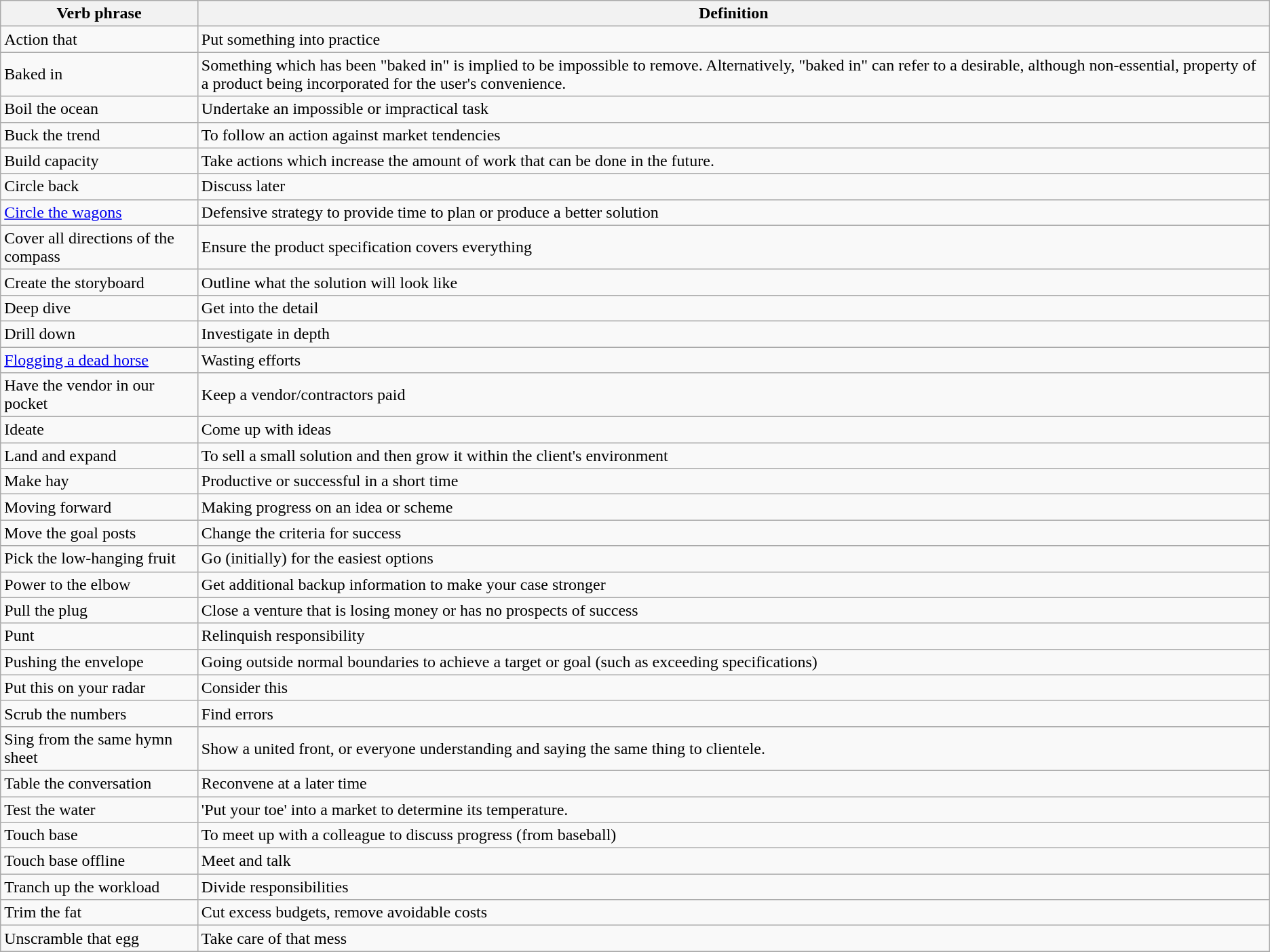<table class="wikitable sortable" border="1">
<tr>
<th>Verb phrase</th>
<th>Definition</th>
</tr>
<tr deser>
<td>Action that</td>
<td>Put something into practice</td>
</tr>
<tr>
<td>Baked in</td>
<td>Something which has been "baked in" is implied to be impossible to remove. Alternatively, "baked in" can refer to a desirable, although non-essential, property of a product being incorporated for the user's convenience.</td>
</tr>
<tr>
<td>Boil the ocean</td>
<td>Undertake an impossible or impractical task </td>
</tr>
<tr>
<td>Buck the trend</td>
<td>To follow an action against market tendencies</td>
</tr>
<tr>
<td>Build capacity</td>
<td>Take actions which increase the amount of work that can be done in the future.</td>
</tr>
<tr>
<td>Circle back</td>
<td>Discuss later</td>
</tr>
<tr>
<td><a href='#'>Circle the wagons</a></td>
<td>Defensive strategy to provide time to plan or produce a better solution</td>
</tr>
<tr>
<td>Cover all directions of the compass</td>
<td>Ensure the product specification covers everything</td>
</tr>
<tr>
<td>Create the storyboard</td>
<td>Outline what the solution will look like</td>
</tr>
<tr>
<td>Deep dive</td>
<td>Get into the detail</td>
</tr>
<tr>
<td>Drill down</td>
<td>Investigate in depth </td>
</tr>
<tr>
<td><a href='#'>Flogging a dead horse</a></td>
<td>Wasting efforts</td>
</tr>
<tr>
<td>Have the vendor in our pocket</td>
<td>Keep a vendor/contractors paid</td>
</tr>
<tr>
<td>Ideate</td>
<td>Come up with ideas</td>
</tr>
<tr>
<td>Land and expand</td>
<td>To sell a small solution and then grow it within the client's environment</td>
</tr>
<tr>
<td>Make hay</td>
<td>Productive or successful in a short time</td>
</tr>
<tr>
<td>Moving forward</td>
<td>Making progress on an idea or scheme</td>
</tr>
<tr>
<td>Move the goal posts</td>
<td>Change the criteria for success</td>
</tr>
<tr>
<td>Pick the low-hanging fruit</td>
<td>Go (initially) for the easiest options </td>
</tr>
<tr>
<td>Power to the elbow</td>
<td>Get additional backup information to make your case stronger</td>
</tr>
<tr>
<td>Pull the plug</td>
<td>Close a venture that is losing money or has no prospects of success</td>
</tr>
<tr>
<td>Punt</td>
<td>Relinquish responsibility</td>
</tr>
<tr>
<td>Pushing the envelope</td>
<td>Going outside normal boundaries to achieve a target or goal (such as exceeding specifications)</td>
</tr>
<tr>
<td>Put this on your radar</td>
<td>Consider this</td>
</tr>
<tr>
<td>Scrub the numbers</td>
<td>Find errors</td>
</tr>
<tr>
<td>Sing from the same hymn sheet</td>
<td>Show a united front, or everyone understanding and saying the same thing to clientele.</td>
</tr>
<tr>
<td>Table the conversation</td>
<td>Reconvene at a later time</td>
</tr>
<tr>
<td>Test the water</td>
<td>'Put your toe' into a market to determine its temperature.</td>
</tr>
<tr>
<td>Touch base</td>
<td>To meet up with a colleague to discuss progress (from baseball)</td>
</tr>
<tr>
<td>Touch base offline</td>
<td>Meet and talk</td>
</tr>
<tr>
<td>Tranch up the workload</td>
<td>Divide responsibilities</td>
</tr>
<tr>
<td>Trim the fat</td>
<td>Cut excess budgets, remove avoidable costs </td>
</tr>
<tr>
<td>Unscramble that egg</td>
<td>Take care of that mess</td>
</tr>
<tr>
</tr>
</table>
